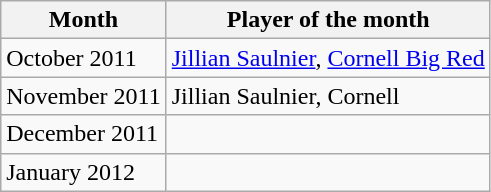<table class="wikitable" border="1">
<tr>
<th>Month</th>
<th>Player of the month</th>
</tr>
<tr>
<td>October 2011</td>
<td><a href='#'>Jillian Saulnier</a>, <a href='#'>Cornell Big Red</a></td>
</tr>
<tr>
<td>November 2011</td>
<td>Jillian Saulnier, Cornell</td>
</tr>
<tr>
<td>December 2011</td>
<td></td>
</tr>
<tr>
<td>January 2012</td>
<td></td>
</tr>
</table>
